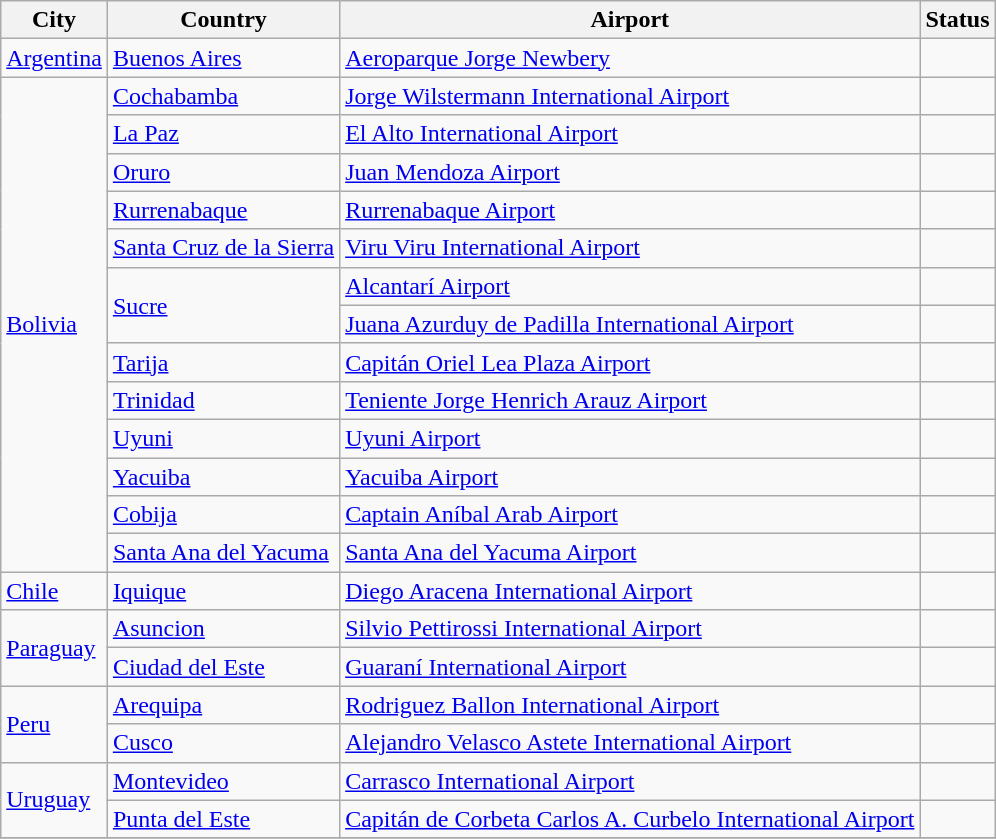<table class="sortable wikitable">
<tr>
<th>City</th>
<th>Country</th>
<th>Airport</th>
<th>Status</th>
</tr>
<tr>
<td><a href='#'>Argentina</a></td>
<td><a href='#'>Buenos Aires</a></td>
<td><a href='#'>Aeroparque Jorge Newbery</a></td>
<td></td>
</tr>
<tr>
<td rowspan=13><a href='#'>Bolivia</a></td>
<td><a href='#'>Cochabamba</a></td>
<td><a href='#'>Jorge Wilstermann International Airport</a></td>
<td align=center></td>
</tr>
<tr>
<td><a href='#'>La Paz</a></td>
<td><a href='#'>El Alto International Airport</a></td>
<td></td>
</tr>
<tr>
<td><a href='#'>Oruro</a></td>
<td><a href='#'>Juan Mendoza Airport</a></td>
<td></td>
</tr>
<tr>
<td><a href='#'>Rurrenabaque</a></td>
<td><a href='#'>Rurrenabaque Airport</a></td>
<td></td>
</tr>
<tr>
<td><a href='#'>Santa Cruz de la Sierra</a></td>
<td><a href='#'>Viru Viru International Airport</a></td>
<td></td>
</tr>
<tr>
<td rowspan=2><a href='#'>Sucre</a></td>
<td><a href='#'>Alcantarí Airport</a></td>
<td align=center></td>
</tr>
<tr>
<td><a href='#'>Juana Azurduy de Padilla International Airport</a></td>
<td></td>
</tr>
<tr>
<td><a href='#'>Tarija</a></td>
<td><a href='#'>Capitán Oriel Lea Plaza Airport</a></td>
<td></td>
</tr>
<tr>
<td><a href='#'>Trinidad</a></td>
<td><a href='#'>Teniente Jorge Henrich Arauz Airport</a></td>
<td></td>
</tr>
<tr>
<td><a href='#'>Uyuni</a></td>
<td><a href='#'>Uyuni Airport</a></td>
<td></td>
</tr>
<tr>
<td><a href='#'>Yacuiba</a></td>
<td><a href='#'>Yacuiba Airport</a></td>
<td></td>
</tr>
<tr>
<td><a href='#'>Cobija</a></td>
<td><a href='#'>Captain Aníbal Arab Airport</a></td>
<td></td>
</tr>
<tr>
<td><a href='#'>Santa Ana del Yacuma</a></td>
<td><a href='#'>Santa Ana del Yacuma Airport</a></td>
<td></td>
</tr>
<tr>
<td><a href='#'>Chile</a></td>
<td><a href='#'>Iquique</a></td>
<td><a href='#'>Diego Aracena International Airport</a></td>
<td align=center></td>
</tr>
<tr>
<td rowspan=2><a href='#'>Paraguay</a></td>
<td><a href='#'>Asuncion</a></td>
<td><a href='#'>Silvio Pettirossi International Airport</a></td>
<td align=center></td>
</tr>
<tr>
<td><a href='#'>Ciudad del Este</a></td>
<td><a href='#'>Guaraní International Airport</a></td>
<td></td>
</tr>
<tr>
<td rowspan=2><a href='#'>Peru</a></td>
<td><a href='#'>Arequipa</a></td>
<td><a href='#'>Rodriguez Ballon International Airport</a></td>
<td></td>
</tr>
<tr>
<td><a href='#'>Cusco</a></td>
<td><a href='#'>Alejandro Velasco Astete International Airport</a></td>
<td></td>
</tr>
<tr>
<td rowspan=2><a href='#'>Uruguay</a></td>
<td><a href='#'>Montevideo</a></td>
<td><a href='#'>Carrasco International Airport</a></td>
<td></td>
</tr>
<tr>
<td><a href='#'>Punta del Este</a></td>
<td><a href='#'>Capitán de Corbeta Carlos A. Curbelo International Airport</a></td>
<td></td>
</tr>
<tr>
</tr>
</table>
